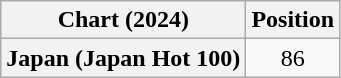<table class="wikitable plainrowheaders" style="text-align:center">
<tr>
<th scope="col">Chart (2024)</th>
<th scope="col">Position</th>
</tr>
<tr>
<th scope="row">Japan (Japan Hot 100)</th>
<td>86</td>
</tr>
</table>
